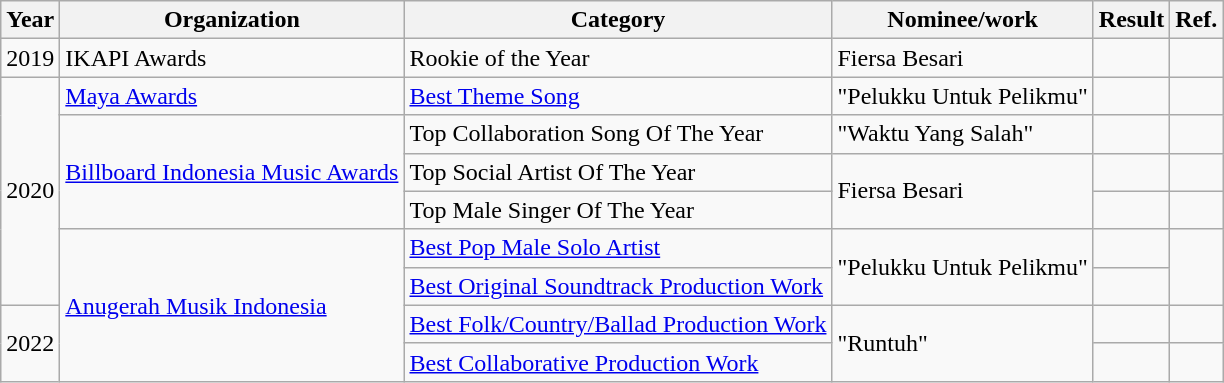<table class="wikitable sortable">
<tr>
<th>Year</th>
<th>Organization</th>
<th>Category</th>
<th>Nominee/work</th>
<th>Result</th>
<th>Ref.</th>
</tr>
<tr>
<td rowspan="1">2019</td>
<td>IKAPI Awards</td>
<td>Rookie of the Year</td>
<td>Fiersa Besari</td>
<td></td>
<td></td>
</tr>
<tr>
<td rowspan="6">2020</td>
<td><a href='#'>Maya Awards</a></td>
<td><a href='#'>Best Theme Song</a></td>
<td>"Pelukku Untuk Pelikmu"</td>
<td></td>
<td></td>
</tr>
<tr>
<td rowspan="3"><a href='#'>Billboard Indonesia Music Awards</a></td>
<td>Top Collaboration Song Of The Year</td>
<td>"Waktu Yang Salah" </td>
<td></td>
<td></td>
</tr>
<tr>
<td>Top Social Artist Of The Year</td>
<td rowspan="2">Fiersa Besari</td>
<td></td>
<td></td>
</tr>
<tr>
<td>Top Male Singer Of The Year</td>
<td></td>
<td></td>
</tr>
<tr>
<td rowspan="4"><a href='#'>Anugerah Musik Indonesia</a></td>
<td><a href='#'>Best Pop Male Solo Artist</a></td>
<td rowspan="2">"Pelukku Untuk Pelikmu"</td>
<td></td>
<td rowspan="2" align="center"></td>
</tr>
<tr>
<td><a href='#'>Best Original Soundtrack Production Work</a></td>
<td></td>
</tr>
<tr>
<td rowspan="2">2022</td>
<td><a href='#'>Best Folk/Country/Ballad Production Work</a></td>
<td rowspan="2">"Runtuh" </td>
<td></td>
<td></td>
</tr>
<tr>
<td><a href='#'>Best Collaborative Production Work</a></td>
<td></td>
<td></td>
</tr>
</table>
